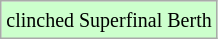<table class="wikitable">
<tr>
<td style="background:#cfc;"><small>clinched Superfinal Berth</small></td>
</tr>
</table>
